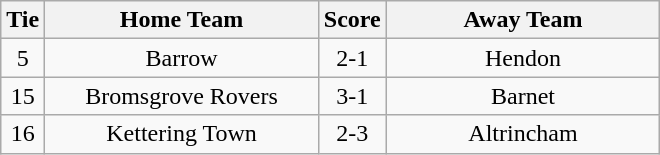<table class="wikitable" style="text-align:center;">
<tr>
<th width=20>Tie</th>
<th width=175>Home Team</th>
<th width=20>Score</th>
<th width=175>Away Team</th>
</tr>
<tr>
<td>5</td>
<td>Barrow</td>
<td>2-1</td>
<td>Hendon</td>
</tr>
<tr>
<td>15</td>
<td>Bromsgrove Rovers</td>
<td>3-1</td>
<td>Barnet</td>
</tr>
<tr>
<td>16</td>
<td>Kettering Town</td>
<td>2-3</td>
<td>Altrincham</td>
</tr>
</table>
